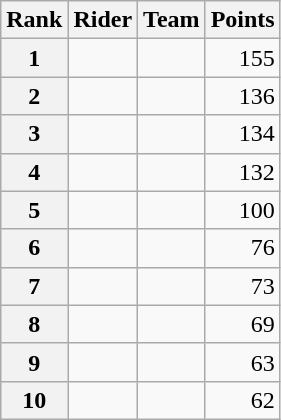<table class="wikitable">
<tr>
<th scope="col">Rank</th>
<th scope="col">Rider</th>
<th scope="col">Team</th>
<th scope="col">Points</th>
</tr>
<tr>
<th scope="row">1</th>
<td> </td>
<td></td>
<td style="text-align:right;">155</td>
</tr>
<tr>
<th scope="row">2</th>
<td> </td>
<td></td>
<td style="text-align:right;">136</td>
</tr>
<tr>
<th scope="row">3</th>
<td></td>
<td></td>
<td style="text-align:right;">134</td>
</tr>
<tr>
<th scope="row">4</th>
<td> </td>
<td></td>
<td style="text-align:right;">132</td>
</tr>
<tr>
<th scope="row">5</th>
<td> </td>
<td></td>
<td style="text-align:right;">100</td>
</tr>
<tr>
<th scope="row">6</th>
<td> </td>
<td></td>
<td style="text-align:right;">76</td>
</tr>
<tr>
<th scope="row">7</th>
<td></td>
<td></td>
<td style="text-align:right;">73</td>
</tr>
<tr>
<th scope="row">8</th>
<td></td>
<td></td>
<td style="text-align:right;">69</td>
</tr>
<tr>
<th scope="row">9</th>
<td></td>
<td></td>
<td style="text-align:right;">63</td>
</tr>
<tr>
<th scope="row">10</th>
<td></td>
<td></td>
<td style="text-align:right;">62</td>
</tr>
</table>
